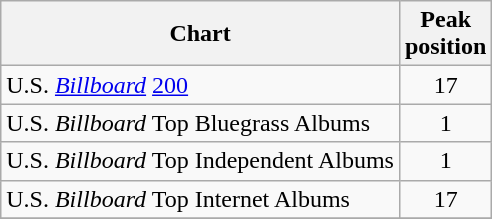<table class="wikitable">
<tr>
<th style="text-align:center;">Chart</th>
<th style="text-align:center;">Peak<br>position</th>
</tr>
<tr>
<td align="left">U.S. <em><a href='#'>Billboard</a></em> <a href='#'>200</a></td>
<td style="text-align:center;">17</td>
</tr>
<tr>
<td align="left">U.S. <em>Billboard</em> Top Bluegrass Albums</td>
<td style="text-align:center;">1</td>
</tr>
<tr>
<td align="left">U.S. <em>Billboard</em> Top Independent Albums</td>
<td style="text-align:center;">1</td>
</tr>
<tr>
<td align="left">U.S. <em>Billboard</em> Top Internet Albums</td>
<td style="text-align:center;">17</td>
</tr>
<tr>
</tr>
</table>
